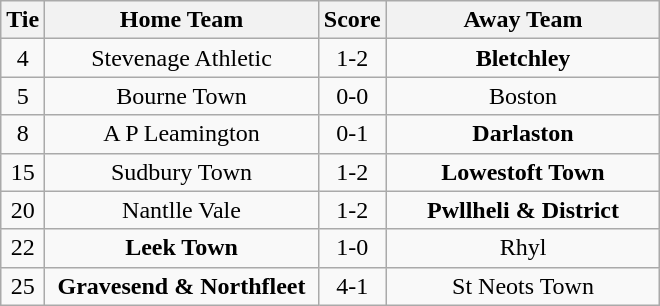<table class="wikitable" style="text-align:center;">
<tr>
<th width=20>Tie</th>
<th width=175>Home Team</th>
<th width=20>Score</th>
<th width=175>Away Team</th>
</tr>
<tr>
<td>4</td>
<td>Stevenage Athletic</td>
<td>1-2</td>
<td><strong>Bletchley</strong></td>
</tr>
<tr>
<td>5</td>
<td>Bourne Town</td>
<td>0-0</td>
<td>Boston</td>
</tr>
<tr>
<td>8</td>
<td>A P Leamington</td>
<td>0-1</td>
<td><strong>Darlaston</strong></td>
</tr>
<tr>
<td>15</td>
<td>Sudbury Town</td>
<td>1-2</td>
<td><strong>Lowestoft Town</strong></td>
</tr>
<tr>
<td>20</td>
<td>Nantlle Vale</td>
<td>1-2</td>
<td><strong>Pwllheli & District</strong></td>
</tr>
<tr>
<td>22</td>
<td><strong>Leek Town</strong></td>
<td>1-0</td>
<td>Rhyl</td>
</tr>
<tr>
<td>25</td>
<td><strong>Gravesend & Northfleet</strong></td>
<td>4-1</td>
<td>St Neots Town</td>
</tr>
</table>
